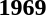<table>
<tr>
<td><strong>1969</strong><br></td>
</tr>
</table>
